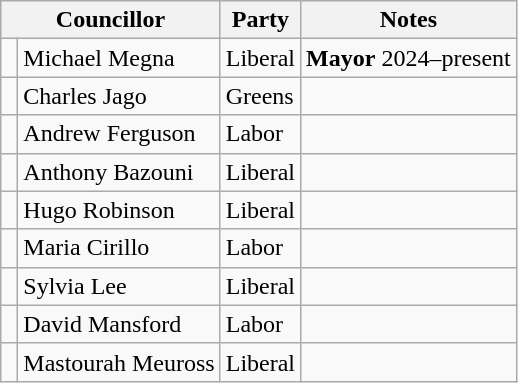<table class="wikitable">
<tr>
<th colspan="2">Councillor</th>
<th>Party</th>
<th>Notes</th>
</tr>
<tr>
<td> </td>
<td>Michael Megna</td>
<td>Liberal</td>
<td><strong>Mayor</strong> 2024–present</td>
</tr>
<tr>
<td> </td>
<td>Charles Jago</td>
<td>Greens</td>
</tr>
<tr>
<td> </td>
<td>Andrew Ferguson</td>
<td>Labor</td>
<td></td>
</tr>
<tr>
<td> </td>
<td>Anthony Bazouni</td>
<td>Liberal</td>
<td></td>
</tr>
<tr>
<td> </td>
<td>Hugo Robinson</td>
<td>Liberal</td>
<td></td>
</tr>
<tr>
<td> </td>
<td>Maria Cirillo</td>
<td>Labor</td>
<td></td>
</tr>
<tr>
<td> </td>
<td>Sylvia Lee</td>
<td>Liberal</td>
<td></td>
</tr>
<tr>
<td> </td>
<td>David Mansford</td>
<td>Labor</td>
<td></td>
</tr>
<tr>
<td> </td>
<td>Mastourah Meuross</td>
<td>Liberal</td>
<td></td>
</tr>
</table>
